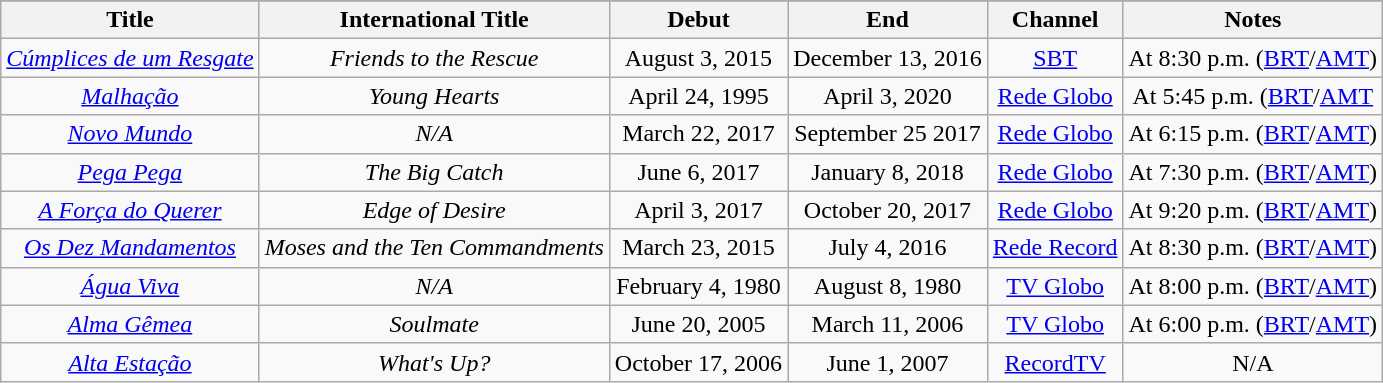<table class="wikitable sortable" style="text-align:center;">
<tr>
</tr>
<tr>
<th scope="col">Title</th>
<th scope="col">International Title</th>
<th scope="col">Debut</th>
<th scope="col">End</th>
<th scope="col">Channel</th>
<th scope="col">Notes</th>
</tr>
<tr>
<td><em><a href='#'>Cúmplices de um Resgate</a></em></td>
<td><em>Friends to the Rescue</em></td>
<td>August 3, 2015</td>
<td>December 13, 2016</td>
<td><a href='#'>SBT</a></td>
<td>At 8:30 p.m. (<a href='#'>BRT</a>/<a href='#'>AMT</a>)</td>
</tr>
<tr>
<td><em><a href='#'>Malhação</a></em></td>
<td><em>Young Hearts</em></td>
<td>April 24, 1995</td>
<td>April 3, 2020</td>
<td><a href='#'>Rede Globo</a></td>
<td>At 5:45 p.m. (<a href='#'>BRT</a>/<a href='#'>AMT</a></td>
</tr>
<tr>
<td><em><a href='#'>Novo Mundo</a></em></td>
<td><em>N/A</em></td>
<td>March 22, 2017</td>
<td>September 25 2017</td>
<td><a href='#'>Rede Globo</a></td>
<td>At 6:15 p.m. (<a href='#'>BRT</a>/<a href='#'>AMT</a>)</td>
</tr>
<tr>
<td><em><a href='#'>Pega Pega</a></em></td>
<td><em>The Big Catch</em></td>
<td>June 6, 2017</td>
<td>January 8, 2018</td>
<td><a href='#'>Rede Globo</a></td>
<td>At 7:30 p.m. (<a href='#'>BRT</a>/<a href='#'>AMT</a>)</td>
</tr>
<tr>
<td><em><a href='#'>A Força do Querer</a></em></td>
<td><em>Edge of Desire</em></td>
<td>April 3, 2017</td>
<td>October 20, 2017</td>
<td><a href='#'>Rede Globo</a></td>
<td>At 9:20 p.m. (<a href='#'>BRT</a>/<a href='#'>AMT</a>)</td>
</tr>
<tr>
<td><em><a href='#'>Os Dez Mandamentos</a></em></td>
<td><em> Moses and the Ten Commandments</em></td>
<td>March 23, 2015</td>
<td>July 4, 2016</td>
<td><a href='#'>Rede Record</a></td>
<td>At 8:30 p.m. (<a href='#'>BRT</a>/<a href='#'>AMT</a>)</td>
</tr>
<tr>
<td><em><a href='#'>Água Viva</a></em></td>
<td><em>N/A</em></td>
<td>February 4, 1980</td>
<td>August 8, 1980</td>
<td><a href='#'>TV Globo</a></td>
<td>At 8:00 p.m. (<a href='#'>BRT</a>/<a href='#'>AMT</a>)</td>
</tr>
<tr>
<td><em><a href='#'>Alma Gêmea</a></em></td>
<td><em>Soulmate</em></td>
<td>June 20, 2005</td>
<td>March 11, 2006</td>
<td><a href='#'>TV Globo</a></td>
<td>At 6:00 p.m. (<a href='#'>BRT</a>/<a href='#'>AMT</a>)</td>
</tr>
<tr>
<td><em><a href='#'>Alta Estação</a></em></td>
<td><em>What's Up?</em></td>
<td>October 17, 2006</td>
<td>June 1, 2007</td>
<td><a href='#'>RecordTV</a></td>
<td>N/A</td>
</tr>
</table>
